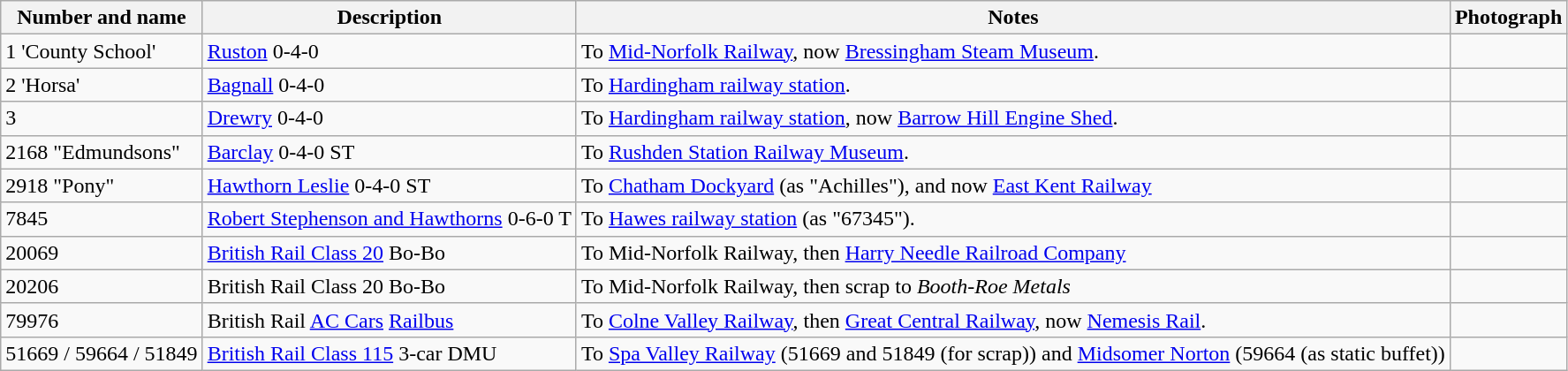<table class="wikitable mw-collapsible mw-collapsed">
<tr>
<th>Number and name</th>
<th>Description</th>
<th>Notes</th>
<th>Photograph</th>
</tr>
<tr>
<td>1 'County School'</td>
<td><a href='#'>Ruston</a> 0-4-0</td>
<td>To <a href='#'>Mid-Norfolk Railway</a>, now <a href='#'>Bressingham Steam Museum</a>.</td>
<td></td>
</tr>
<tr>
<td>2 'Horsa'</td>
<td><a href='#'>Bagnall</a> 0-4-0</td>
<td>To <a href='#'>Hardingham railway station</a>.</td>
<td></td>
</tr>
<tr>
<td>3</td>
<td><a href='#'>Drewry</a> 0-4-0</td>
<td>To <a href='#'>Hardingham railway station</a>, now <a href='#'>Barrow Hill Engine Shed</a>.</td>
<td></td>
</tr>
<tr>
<td>2168 "Edmundsons"</td>
<td><a href='#'>Barclay</a> 0-4-0 ST</td>
<td>To <a href='#'>Rushden Station Railway Museum</a>.</td>
<td></td>
</tr>
<tr>
<td>2918 "Pony"</td>
<td><a href='#'>Hawthorn Leslie</a> 0-4-0 ST</td>
<td>To <a href='#'>Chatham Dockyard</a> (as "Achilles"), and now <a href='#'>East Kent Railway</a></td>
<td></td>
</tr>
<tr>
<td>7845</td>
<td><a href='#'>Robert Stephenson and Hawthorns</a> 0-6-0 T</td>
<td>To <a href='#'>Hawes railway station</a> (as "67345").</td>
<td></td>
</tr>
<tr>
<td>20069</td>
<td><a href='#'>British Rail Class 20</a> Bo-Bo</td>
<td>To Mid-Norfolk Railway, then <a href='#'>Harry Needle Railroad Company</a></td>
<td></td>
</tr>
<tr>
<td>20206</td>
<td>British Rail Class 20 Bo-Bo</td>
<td>To Mid-Norfolk Railway, then scrap to <em>Booth-Roe Metals</em></td>
<td></td>
</tr>
<tr>
<td>79976</td>
<td>British Rail <a href='#'>AC Cars</a> <a href='#'>Railbus</a></td>
<td>To <a href='#'>Colne Valley Railway</a>, then <a href='#'>Great Central Railway</a>, now <a href='#'>Nemesis Rail</a>.</td>
<td></td>
</tr>
<tr>
<td>51669 / 59664 / 51849</td>
<td><a href='#'>British Rail Class 115</a> 3-car DMU</td>
<td>To <a href='#'>Spa Valley Railway</a> (51669 and 51849 (for scrap)) and <a href='#'>Midsomer Norton</a> (59664 (as static buffet))</td>
<td></td>
</tr>
</table>
